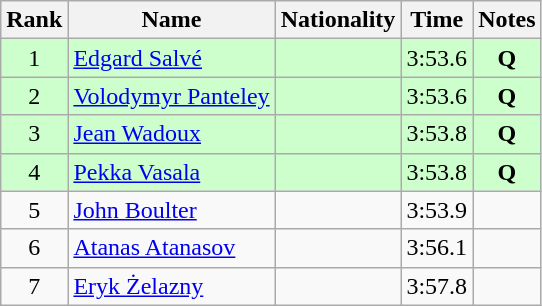<table class="wikitable sortable" style="text-align:center">
<tr>
<th>Rank</th>
<th>Name</th>
<th>Nationality</th>
<th>Time</th>
<th>Notes</th>
</tr>
<tr bgcolor=ccffcc>
<td>1</td>
<td align=left><a href='#'>Edgard Salvé</a></td>
<td align=left></td>
<td>3:53.6</td>
<td><strong>Q</strong></td>
</tr>
<tr bgcolor=ccffcc>
<td>2</td>
<td align=left><a href='#'>Volodymyr Panteley</a></td>
<td align=left></td>
<td>3:53.6</td>
<td><strong>Q</strong></td>
</tr>
<tr bgcolor=ccffcc>
<td>3</td>
<td align=left><a href='#'>Jean Wadoux</a></td>
<td align=left></td>
<td>3:53.8</td>
<td><strong>Q</strong></td>
</tr>
<tr bgcolor=ccffcc>
<td>4</td>
<td align=left><a href='#'>Pekka Vasala</a></td>
<td align=left></td>
<td>3:53.8</td>
<td><strong>Q</strong></td>
</tr>
<tr>
<td>5</td>
<td align=left><a href='#'>John Boulter</a></td>
<td align=left></td>
<td>3:53.9</td>
<td></td>
</tr>
<tr>
<td>6</td>
<td align=left><a href='#'>Atanas Atanasov</a></td>
<td align=left></td>
<td>3:56.1</td>
<td></td>
</tr>
<tr>
<td>7</td>
<td align=left><a href='#'>Eryk Żelazny</a></td>
<td align=left></td>
<td>3:57.8</td>
<td></td>
</tr>
</table>
